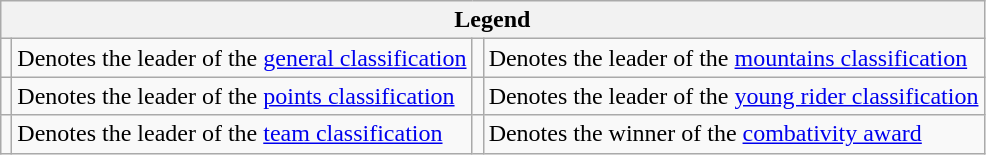<table class="wikitable noresize">
<tr>
<th colspan="4">Legend</th>
</tr>
<tr>
<td></td>
<td>Denotes the leader of the <a href='#'>general classification</a></td>
<td></td>
<td>Denotes the leader of the <a href='#'>mountains classification</a></td>
</tr>
<tr>
<td></td>
<td>Denotes the leader of the <a href='#'>points classification</a></td>
<td></td>
<td>Denotes the leader of the <a href='#'>young rider classification</a></td>
</tr>
<tr>
<td></td>
<td>Denotes the leader of the <a href='#'>team classification</a></td>
<td></td>
<td>Denotes the winner of the <a href='#'>combativity award</a></td>
</tr>
</table>
